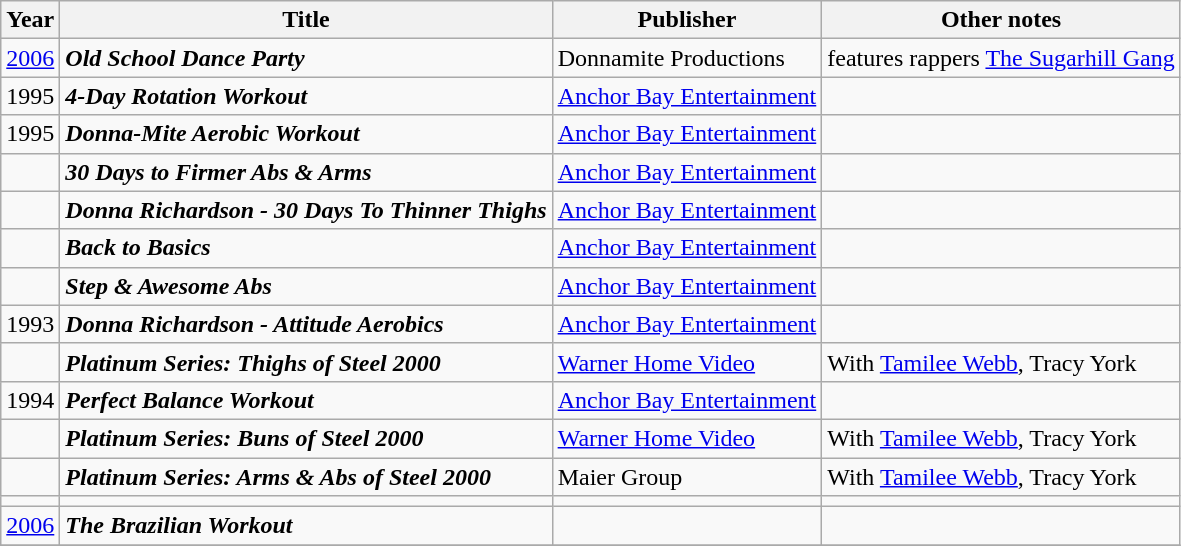<table class="wikitable">
<tr>
<th>Year</th>
<th>Title</th>
<th>Publisher</th>
<th>Other notes</th>
</tr>
<tr>
<td><a href='#'>2006</a></td>
<td><strong><em>Old School Dance Party</em></strong></td>
<td>Donnamite Productions</td>
<td>features rappers <a href='#'>The Sugarhill Gang</a></td>
</tr>
<tr>
<td>1995</td>
<td><strong><em>4-Day Rotation Workout</em></strong></td>
<td><a href='#'>Anchor Bay Entertainment</a></td>
<td></td>
</tr>
<tr>
<td>1995</td>
<td><strong><em>Donna-Mite Aerobic Workout</em></strong></td>
<td><a href='#'>Anchor Bay Entertainment</a></td>
<td></td>
</tr>
<tr>
<td></td>
<td><strong><em>30 Days to Firmer Abs & Arms</em></strong></td>
<td><a href='#'>Anchor Bay Entertainment</a></td>
<td></td>
</tr>
<tr>
<td></td>
<td><strong><em>Donna Richardson - 30 Days To Thinner Thighs</em></strong></td>
<td><a href='#'>Anchor Bay Entertainment</a></td>
<td></td>
</tr>
<tr>
<td></td>
<td><strong><em>Back to Basics</em></strong></td>
<td><a href='#'>Anchor Bay Entertainment</a></td>
<td></td>
</tr>
<tr>
<td></td>
<td><strong><em>Step & Awesome Abs</em></strong></td>
<td><a href='#'>Anchor Bay Entertainment</a></td>
<td></td>
</tr>
<tr>
<td>1993</td>
<td><strong><em>Donna Richardson - Attitude Aerobics</em></strong></td>
<td><a href='#'>Anchor Bay Entertainment</a></td>
<td></td>
</tr>
<tr>
<td></td>
<td><strong><em>Platinum Series: Thighs of Steel 2000</em></strong></td>
<td><a href='#'>Warner Home Video</a></td>
<td>With <a href='#'>Tamilee Webb</a>, Tracy York</td>
</tr>
<tr>
<td>1994</td>
<td><strong><em>Perfect Balance Workout</em></strong></td>
<td><a href='#'>Anchor Bay Entertainment</a></td>
<td></td>
</tr>
<tr>
<td></td>
<td><strong><em>Platinum Series: Buns of Steel 2000</em></strong></td>
<td><a href='#'>Warner Home Video</a></td>
<td>With <a href='#'>Tamilee Webb</a>, Tracy York</td>
</tr>
<tr>
<td></td>
<td><strong><em>Platinum Series: Arms & Abs of Steel 2000</em></strong></td>
<td>Maier Group</td>
<td>With <a href='#'>Tamilee Webb</a>, Tracy York</td>
</tr>
<tr>
<td></td>
<td><strong><em> </em></strong></td>
<td></td>
<td></td>
</tr>
<tr>
<td><a href='#'>2006</a></td>
<td><strong><em>The Brazilian Workout</em></strong></td>
<td></td>
<td></td>
</tr>
<tr>
</tr>
</table>
